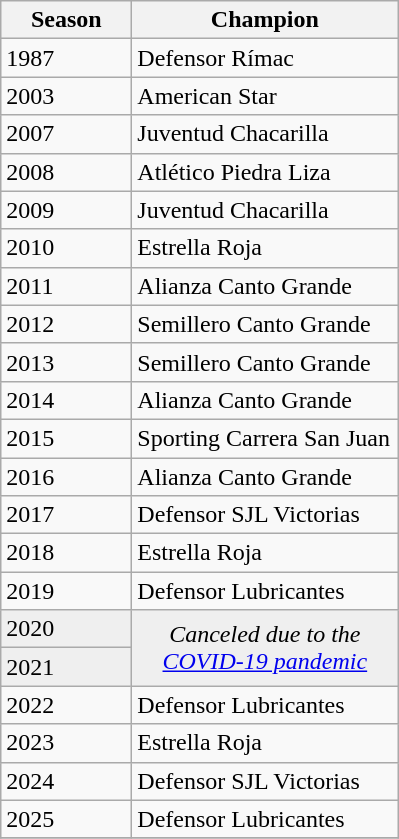<table class="wikitable sortable">
<tr>
<th width=80px>Season</th>
<th width=170px>Champion</th>
</tr>
<tr>
<td>1987</td>
<td>Defensor Rímac</td>
</tr>
<tr>
<td>2003</td>
<td>American Star</td>
</tr>
<tr>
<td>2007</td>
<td>Juventud Chacarilla</td>
</tr>
<tr>
<td>2008</td>
<td>Atlético Piedra Liza</td>
</tr>
<tr>
<td>2009</td>
<td>Juventud Chacarilla</td>
</tr>
<tr>
<td>2010</td>
<td>Estrella Roja</td>
</tr>
<tr>
<td>2011</td>
<td>Alianza Canto Grande</td>
</tr>
<tr>
<td>2012</td>
<td>Semillero Canto Grande</td>
</tr>
<tr>
<td>2013</td>
<td>Semillero Canto Grande</td>
</tr>
<tr>
<td>2014</td>
<td>Alianza Canto Grande</td>
</tr>
<tr>
<td>2015</td>
<td>Sporting Carrera San Juan</td>
</tr>
<tr>
<td>2016</td>
<td>Alianza Canto Grande</td>
</tr>
<tr>
<td>2017</td>
<td>Defensor SJL Victorias</td>
</tr>
<tr>
<td>2018</td>
<td>Estrella Roja</td>
</tr>
<tr>
<td>2019</td>
<td>Defensor Lubricantes</td>
</tr>
<tr bgcolor=#efefef>
<td>2020</td>
<td rowspan=2 colspan="1" align=center><em>Canceled due to the <a href='#'>COVID-19 pandemic</a></em></td>
</tr>
<tr bgcolor=#efefef>
<td>2021</td>
</tr>
<tr>
<td>2022</td>
<td>Defensor Lubricantes</td>
</tr>
<tr>
<td>2023</td>
<td>Estrella Roja</td>
</tr>
<tr>
<td>2024</td>
<td>Defensor SJL Victorias</td>
</tr>
<tr>
<td>2025</td>
<td>Defensor Lubricantes</td>
</tr>
<tr>
</tr>
</table>
